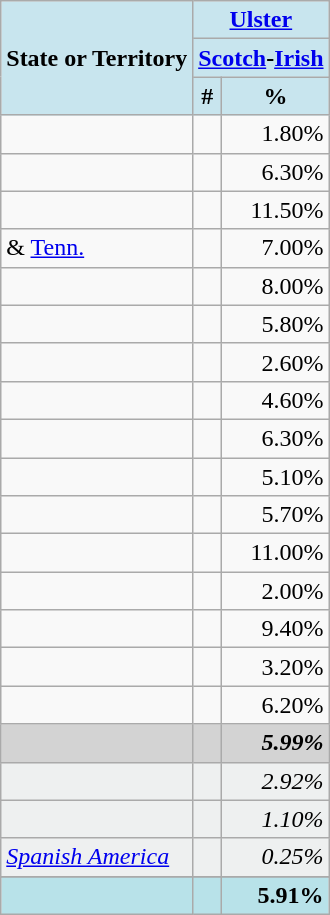<table class="wikitable sortable" style="text-align:right">
<tr>
<th colspan=1 rowspan=3 style="text-align:center; background-color:#C8E5EE;"><strong>State or Territory</strong></th>
<th colspan=2 rowspan=1 style="text-align:center; background:#C8E5EE;"> <a href='#'>Ulster</a></th>
</tr>
<tr>
<th colspan=2 rowspan=1 style="text-align:center; background-color:#C8E5EE;"><a href='#'>Scotch</a>-<a href='#'>Irish</a></th>
</tr>
<tr>
<th style="background-color:#C8E5EE;">#</th>
<th style="background-color:#C8E5EE;">%</th>
</tr>
<tr>
<td border = "1"; align="left"></td>
<td align="right"></td>
<td align="right">1.80%</td>
</tr>
<tr>
<td border = "1"; align="left"></td>
<td align="right"></td>
<td align="right">6.30%</td>
</tr>
<tr>
<td border = "1"; align="left"></td>
<td align="right"></td>
<td align="right">11.50%</td>
</tr>
<tr>
<td border = "1"; align="left"> & <a href='#'>Tenn.</a></td>
<td align="right"></td>
<td align="right">7.00%</td>
</tr>
<tr>
<td border = "1"; align="left"></td>
<td align="right"></td>
<td align="right">8.00%</td>
</tr>
<tr>
<td border = "1"; align="left"></td>
<td align="right"></td>
<td align="right">5.80%</td>
</tr>
<tr>
<td border = "1"; align="left"></td>
<td align="right"></td>
<td align="right">2.60%</td>
</tr>
<tr>
<td border = "1"; align="left"></td>
<td align="right"></td>
<td align="right">4.60%</td>
</tr>
<tr>
<td border = "1"; align="left"></td>
<td align="right"></td>
<td align="right">6.30%</td>
</tr>
<tr>
<td border = "1"; align="left"></td>
<td align="right"></td>
<td align="right">5.10%</td>
</tr>
<tr>
<td border = "1"; align="left"></td>
<td align="right"></td>
<td align="right">5.70%</td>
</tr>
<tr>
<td border = "1"; align="left"></td>
<td align="right"></td>
<td align="right">11.00%</td>
</tr>
<tr>
<td border = "1"; align="left"></td>
<td align="right"></td>
<td align="right">2.00%</td>
</tr>
<tr>
<td border = "1"; align="left"></td>
<td align="right"></td>
<td align="right">9.40%</td>
</tr>
<tr>
<td border = "1"; align="left"></td>
<td align="right"></td>
<td align="right">3.20%</td>
</tr>
<tr>
<td border = "1"; align="left"></td>
<td align="right"></td>
<td align="right">6.20%</td>
</tr>
<tr bgcolor="lightgrey">
<td border = "1"; align="left"></td>
<td align="right"><strong><em></em></strong></td>
<td align="right"><strong><em>5.99%</em></strong></td>
</tr>
<tr bgcolor="#EEF0F0">
<td border = "1"; align="left"></td>
<td align="right"><em></em></td>
<td align="right"><em>2.92%</em></td>
</tr>
<tr bgcolor="#EEF0F0">
<td border = "1"; align="left"></td>
<td align="right"><em></em></td>
<td align="right"><em>1.10%</em></td>
</tr>
<tr bgcolor="#EEF0F0">
<td border = "1"; align="left"><em> <a href='#'>Spanish America</a></em></td>
<td align="right"><em></em></td>
<td align="right"><em>0.25%</em></td>
</tr>
<tr>
</tr>
<tr class="sortbottom" bgcolor="#B8E2E9">
<td border = "1"; align="center"><strong></strong></td>
<td align="right"><strong></strong></td>
<td align="right"><strong>5.91%</strong></td>
</tr>
</table>
